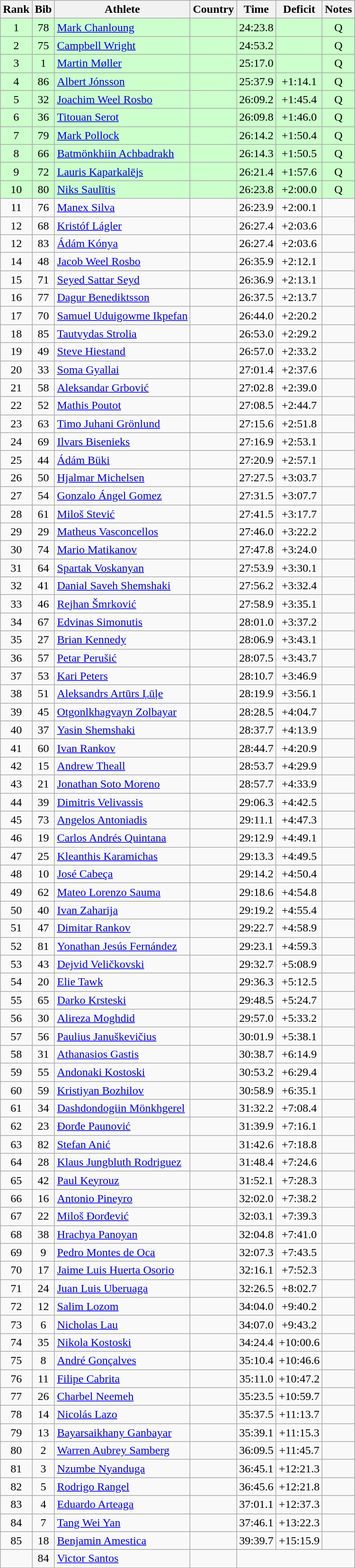<table class="wikitable sortable" style="text-align:center">
<tr>
<th>Rank</th>
<th>Bib</th>
<th>Athlete</th>
<th>Country</th>
<th>Time</th>
<th>Deficit</th>
<th>Notes</th>
</tr>
<tr bgcolor=ccffcc>
<td>1</td>
<td>78</td>
<td align=left><a href='#'>Mark Chanloung</a></td>
<td align=left></td>
<td>24:23.8</td>
<td></td>
<td>Q</td>
</tr>
<tr bgcolor=ccffcc>
<td>2</td>
<td>75</td>
<td align=left><a href='#'>Campbell Wright</a></td>
<td align=left></td>
<td>24:53.2</td>
<td></td>
<td>Q</td>
</tr>
<tr bgcolor=ccffcc>
<td>3</td>
<td>1</td>
<td align=left><a href='#'>Martin Møller</a></td>
<td align=left></td>
<td>25:17.0</td>
<td></td>
<td>Q</td>
</tr>
<tr bgcolor=ccffcc>
<td>4</td>
<td>86</td>
<td align=left><a href='#'>Albert Jónsson</a></td>
<td align=left></td>
<td>25:37.9</td>
<td>+1:14.1</td>
<td>Q</td>
</tr>
<tr bgcolor=ccffcc>
<td>5</td>
<td>32</td>
<td align=left><a href='#'>Joachim Weel Rosbo</a></td>
<td align=left></td>
<td>26:09.2</td>
<td>+1:45.4</td>
<td>Q</td>
</tr>
<tr bgcolor=ccffcc>
<td>6</td>
<td>36</td>
<td align=left><a href='#'>Titouan Serot</a></td>
<td align=left></td>
<td>26:09.8</td>
<td>+1:46.0</td>
<td>Q</td>
</tr>
<tr bgcolor=ccffcc>
<td>7</td>
<td>79</td>
<td align=left><a href='#'>Mark Pollock</a></td>
<td align=left></td>
<td>26:14.2</td>
<td>+1:50.4</td>
<td>Q</td>
</tr>
<tr bgcolor=ccffcc>
<td>8</td>
<td>66</td>
<td align=left><a href='#'>Batmönkhiin Achbadrakh</a></td>
<td align=left></td>
<td>26:14.3</td>
<td>+1:50.5</td>
<td>Q</td>
</tr>
<tr bgcolor=ccffcc>
<td>9</td>
<td>72</td>
<td align=left><a href='#'>Lauris Kaparkalējs</a></td>
<td align=left></td>
<td>26:21.4</td>
<td>+1:57.6</td>
<td>Q</td>
</tr>
<tr bgcolor=ccffcc>
<td>10</td>
<td>80</td>
<td align=left><a href='#'>Niks Saulītis</a></td>
<td align=left></td>
<td>26:23.8</td>
<td>+2:00.0</td>
<td>Q</td>
</tr>
<tr>
<td>11</td>
<td>76</td>
<td align=left><a href='#'>Manex Silva</a></td>
<td align=left></td>
<td>26:23.9</td>
<td>+2:00.1</td>
<td></td>
</tr>
<tr>
<td>12</td>
<td>68</td>
<td align=left><a href='#'>Kristóf Lágler</a></td>
<td align=left></td>
<td>26:27.4</td>
<td>+2:03.6</td>
<td></td>
</tr>
<tr>
<td>12</td>
<td>83</td>
<td align=left><a href='#'>Ádám Kónya</a></td>
<td align=left></td>
<td>26:27.4</td>
<td>+2:03.6</td>
<td></td>
</tr>
<tr>
<td>14</td>
<td>48</td>
<td align=left><a href='#'>Jacob Weel Rosbo</a></td>
<td align=left></td>
<td>26:35.9</td>
<td>+2:12.1</td>
<td></td>
</tr>
<tr>
<td>15</td>
<td>71</td>
<td align=left><a href='#'>Seyed Sattar Seyd</a></td>
<td align=left></td>
<td>26:36.9</td>
<td>+2:13.1</td>
<td></td>
</tr>
<tr>
<td>16</td>
<td>77</td>
<td align=left><a href='#'>Dagur Benediktsson</a></td>
<td align=left></td>
<td>26:37.5</td>
<td>+2:13.7</td>
<td></td>
</tr>
<tr>
<td>17</td>
<td>70</td>
<td align=left><a href='#'>Samuel Uduigowme Ikpefan</a></td>
<td align=left></td>
<td>26:44.0</td>
<td>+2:20.2</td>
<td></td>
</tr>
<tr>
<td>18</td>
<td>85</td>
<td align=left><a href='#'>Tautvydas Strolia</a></td>
<td align=left></td>
<td>26:53.0</td>
<td>+2:29.2</td>
<td></td>
</tr>
<tr>
<td>19</td>
<td>49</td>
<td align=left><a href='#'>Steve Hiestand</a></td>
<td align=left></td>
<td>26:57.0</td>
<td>+2:33.2</td>
<td></td>
</tr>
<tr>
<td>20</td>
<td>33</td>
<td align=left><a href='#'>Soma Gyallai</a></td>
<td align=left></td>
<td>27:01.4</td>
<td>+2:37.6</td>
<td></td>
</tr>
<tr>
<td>21</td>
<td>58</td>
<td align=left><a href='#'>Aleksandar Grbović</a></td>
<td align=left></td>
<td>27:02.8</td>
<td>+2:39.0</td>
<td></td>
</tr>
<tr>
<td>22</td>
<td>52</td>
<td align=left><a href='#'>Mathis Poutot</a></td>
<td align=left></td>
<td>27:08.5</td>
<td>+2:44.7</td>
<td></td>
</tr>
<tr>
<td>23</td>
<td>63</td>
<td align=left><a href='#'>Timo Juhani Grönlund</a></td>
<td align=left></td>
<td>27:15.6</td>
<td>+2:51.8</td>
<td></td>
</tr>
<tr>
<td>24</td>
<td>69</td>
<td align=left><a href='#'>Ilvars Bisenieks</a></td>
<td align=left></td>
<td>27:16.9</td>
<td>+2:53.1</td>
<td></td>
</tr>
<tr>
<td>25</td>
<td>44</td>
<td align=left><a href='#'>Ádám Büki</a></td>
<td align=left></td>
<td>27:20.9</td>
<td>+2:57.1</td>
<td></td>
</tr>
<tr>
<td>26</td>
<td>50</td>
<td align=left><a href='#'>Hjalmar Michelsen</a></td>
<td align=left></td>
<td>27:27.5</td>
<td>+3:03.7</td>
<td></td>
</tr>
<tr>
<td>27</td>
<td>54</td>
<td align=left><a href='#'>Gonzalo Ángel Gomez</a></td>
<td align=left></td>
<td>27:31.5</td>
<td>+3:07.7</td>
<td></td>
</tr>
<tr>
<td>28</td>
<td>61</td>
<td align=left><a href='#'>Miloš Stević</a></td>
<td align=left></td>
<td>27:41.5</td>
<td>+3:17.7</td>
<td></td>
</tr>
<tr>
<td>29</td>
<td>29</td>
<td align=left><a href='#'>Matheus Vasconcellos</a></td>
<td align=left></td>
<td>27:46.0</td>
<td>+3:22.2</td>
<td></td>
</tr>
<tr>
<td>30</td>
<td>74</td>
<td align=left><a href='#'>Mario Matikanov</a></td>
<td align=left></td>
<td>27:47.8</td>
<td>+3:24.0</td>
<td></td>
</tr>
<tr>
<td>31</td>
<td>64</td>
<td align=left><a href='#'>Spartak Voskanyan</a></td>
<td align=left></td>
<td>27:53.9</td>
<td>+3:30.1</td>
<td></td>
</tr>
<tr>
<td>32</td>
<td>41</td>
<td align=left><a href='#'>Danial Saveh Shemshaki</a></td>
<td align=left></td>
<td>27:56.2</td>
<td>+3:32.4</td>
<td></td>
</tr>
<tr>
<td>33</td>
<td>46</td>
<td align=left><a href='#'>Rejhan Šmrković</a></td>
<td align=left></td>
<td>27:58.9</td>
<td>+3:35.1</td>
<td></td>
</tr>
<tr>
<td>34</td>
<td>67</td>
<td align=left><a href='#'>Edvinas Simonutis</a></td>
<td align=left></td>
<td>28:01.0</td>
<td>+3:37.2</td>
<td></td>
</tr>
<tr>
<td>35</td>
<td>27</td>
<td align=left><a href='#'>Brian Kennedy</a></td>
<td align=left></td>
<td>28:06.9</td>
<td>+3:43.1</td>
<td></td>
</tr>
<tr>
<td>36</td>
<td>57</td>
<td align=left><a href='#'>Petar Perušić</a></td>
<td align=left></td>
<td>28:07.5</td>
<td>+3:43.7</td>
<td></td>
</tr>
<tr>
<td>37</td>
<td>53</td>
<td align=left><a href='#'>Kari Peters</a></td>
<td align=left></td>
<td>28:10.7</td>
<td>+3:46.9</td>
<td></td>
</tr>
<tr>
<td>38</td>
<td>51</td>
<td align=left><a href='#'>Aleksandrs Artūrs Ļūļe</a></td>
<td align=left></td>
<td>28:19.9</td>
<td>+3:56.1</td>
<td></td>
</tr>
<tr>
<td>39</td>
<td>45</td>
<td align=left><a href='#'>Otgonlkhagvayn Zolbayar</a></td>
<td align=left></td>
<td>28:28.5</td>
<td>+4:04.7</td>
<td></td>
</tr>
<tr>
<td>40</td>
<td>37</td>
<td align=left><a href='#'>Yasin Shemshaki</a></td>
<td align=left></td>
<td>28:37.7</td>
<td>+4:13.9</td>
<td></td>
</tr>
<tr>
<td>41</td>
<td>60</td>
<td align=left><a href='#'>Ivan Rankov</a></td>
<td align=left></td>
<td>28:44.7</td>
<td>+4:20.9</td>
<td></td>
</tr>
<tr>
<td>42</td>
<td>15</td>
<td align=left><a href='#'>Andrew Theall</a></td>
<td align=left></td>
<td>28:53.7</td>
<td>+4:29.9</td>
<td></td>
</tr>
<tr>
<td>43</td>
<td>21</td>
<td align=left><a href='#'>Jonathan Soto Moreno</a></td>
<td align=left></td>
<td>28:57.7</td>
<td>+4:33.9</td>
<td></td>
</tr>
<tr>
<td>44</td>
<td>39</td>
<td align=left><a href='#'>Dimitris Velivassis</a></td>
<td align=left></td>
<td>29:06.3</td>
<td>+4:42.5</td>
<td></td>
</tr>
<tr>
<td>45</td>
<td>73</td>
<td align=left><a href='#'>Angelos Antoniadis</a></td>
<td align=left></td>
<td>29:11.1</td>
<td>+4:47.3</td>
<td></td>
</tr>
<tr>
<td>46</td>
<td>19</td>
<td align=left><a href='#'>Carlos Andrés Quintana</a></td>
<td align=left></td>
<td>29:12.9</td>
<td>+4:49.1</td>
<td></td>
</tr>
<tr>
<td>47</td>
<td>25</td>
<td align=left><a href='#'>Kleanthis Karamichas</a></td>
<td align=left></td>
<td>29:13.3</td>
<td>+4:49.5</td>
<td></td>
</tr>
<tr>
<td>48</td>
<td>10</td>
<td align=left><a href='#'>José Cabeça</a></td>
<td align=left></td>
<td>29:14.2</td>
<td>+4:50.4</td>
<td></td>
</tr>
<tr>
<td>49</td>
<td>62</td>
<td align=left><a href='#'>Mateo Lorenzo Sauma</a></td>
<td align=left></td>
<td>29:18.6</td>
<td>+4:54.8</td>
<td></td>
</tr>
<tr>
<td>50</td>
<td>40</td>
<td align=left><a href='#'>Ivan Zaharija</a></td>
<td align=left></td>
<td>29:19.2</td>
<td>+4:55.4</td>
<td></td>
</tr>
<tr>
<td>51</td>
<td>47</td>
<td align=left><a href='#'>Dimitar Rankov</a></td>
<td align=left></td>
<td>29:22.7</td>
<td>+4:58.9</td>
<td></td>
</tr>
<tr>
<td>52</td>
<td>81</td>
<td align=left><a href='#'>Yonathan Jesús Fernández</a></td>
<td align=left></td>
<td>29:23.1</td>
<td>+4:59.3</td>
<td></td>
</tr>
<tr>
<td>53</td>
<td>43</td>
<td align=left><a href='#'>Dejvid Veličkovski</a></td>
<td align=left></td>
<td>29:32.7</td>
<td>+5:08.9</td>
<td></td>
</tr>
<tr>
<td>54</td>
<td>20</td>
<td align=left><a href='#'>Elie Tawk</a></td>
<td align=left></td>
<td>29:36.3</td>
<td>+5:12.5</td>
<td></td>
</tr>
<tr>
<td>55</td>
<td>65</td>
<td align=left><a href='#'>Darko Krsteski</a></td>
<td align=left></td>
<td>29:48.5</td>
<td>+5:24.7</td>
<td></td>
</tr>
<tr>
<td>56</td>
<td>30</td>
<td align=left><a href='#'>Alireza Moghdid</a></td>
<td align=left></td>
<td>29:57.0</td>
<td>+5:33.2</td>
<td></td>
</tr>
<tr>
<td>57</td>
<td>56</td>
<td align=left><a href='#'>Paulius Januškevičius</a></td>
<td align=left></td>
<td>30:01.9</td>
<td>+5:38.1</td>
<td></td>
</tr>
<tr>
<td>58</td>
<td>31</td>
<td align=left><a href='#'>Athanasios Gastis</a></td>
<td align=left></td>
<td>30:38.7</td>
<td>+6:14.9</td>
<td></td>
</tr>
<tr>
<td>59</td>
<td>55</td>
<td align=left><a href='#'>Andonaki Kostoski</a></td>
<td align=left></td>
<td>30:53.2</td>
<td>+6:29.4</td>
<td></td>
</tr>
<tr>
<td>60</td>
<td>59</td>
<td align=left><a href='#'>Kristiyan Bozhilov</a></td>
<td align=left></td>
<td>30:58.9</td>
<td>+6:35.1</td>
<td></td>
</tr>
<tr>
<td>61</td>
<td>34</td>
<td align=left><a href='#'>Dashdondogiin Mönkhgerel</a></td>
<td align=left></td>
<td>31:32.2</td>
<td>+7:08.4</td>
<td></td>
</tr>
<tr>
<td>62</td>
<td>23</td>
<td align=left><a href='#'>Đorđe Paunović</a></td>
<td align=left></td>
<td>31:39.9</td>
<td>+7:16.1</td>
<td></td>
</tr>
<tr>
<td>63</td>
<td>82</td>
<td align=left><a href='#'>Stefan Anić</a></td>
<td align=left></td>
<td>31:42.6</td>
<td>+7:18.8</td>
<td></td>
</tr>
<tr>
<td>64</td>
<td>28</td>
<td align=left><a href='#'>Klaus Jungbluth Rodriguez</a></td>
<td align=left></td>
<td>31:48.4</td>
<td>+7:24.6</td>
<td></td>
</tr>
<tr>
<td>65</td>
<td>42</td>
<td align=left><a href='#'>Paul Keyrouz</a></td>
<td align=left></td>
<td>31:52.1</td>
<td>+7:28.3</td>
<td></td>
</tr>
<tr>
<td>66</td>
<td>16</td>
<td align=left><a href='#'>Antonio Pineyro</a></td>
<td align=left></td>
<td>32:02.0</td>
<td>+7:38.2</td>
<td></td>
</tr>
<tr>
<td>67</td>
<td>22</td>
<td align=left><a href='#'>Miloš Đorđević</a></td>
<td align=left></td>
<td>32:03.1</td>
<td>+7:39.3</td>
<td></td>
</tr>
<tr>
<td>68</td>
<td>38</td>
<td align=left><a href='#'>Hrachya Panoyan</a></td>
<td align=left></td>
<td>32:04.8</td>
<td>+7:41.0</td>
<td></td>
</tr>
<tr>
<td>69</td>
<td>9</td>
<td align=left><a href='#'>Pedro Montes de Oca</a></td>
<td align=left></td>
<td>32:07.3</td>
<td>+7:43.5</td>
<td></td>
</tr>
<tr>
<td>70</td>
<td>17</td>
<td align=left><a href='#'>Jaime Luis Huerta Osorio</a></td>
<td align=left></td>
<td>32:16.1</td>
<td>+7:52.3</td>
<td></td>
</tr>
<tr>
<td>71</td>
<td>24</td>
<td align=left><a href='#'>Juan Luis Uberuaga</a></td>
<td align=left></td>
<td>32:26.5</td>
<td>+8:02.7</td>
<td></td>
</tr>
<tr>
<td>72</td>
<td>12</td>
<td align=left><a href='#'>Salim Lozom</a></td>
<td align=left></td>
<td>34:04.0</td>
<td>+9:40.2</td>
<td></td>
</tr>
<tr>
<td>73</td>
<td>6</td>
<td align=left><a href='#'>Nicholas Lau</a></td>
<td align=left></td>
<td>34:07.0</td>
<td>+9:43.2</td>
<td></td>
</tr>
<tr>
<td>74</td>
<td>35</td>
<td align=left><a href='#'>Nikola Kostoski</a></td>
<td align=left></td>
<td>34:24.4</td>
<td>+10:00.6</td>
<td></td>
</tr>
<tr>
<td>75</td>
<td>8</td>
<td align=left><a href='#'>André Gonçalves</a></td>
<td align=left></td>
<td>35:10.4</td>
<td>+10:46.6</td>
<td></td>
</tr>
<tr>
<td>76</td>
<td>11</td>
<td align=left><a href='#'>Filipe Cabrita</a></td>
<td align=left></td>
<td>35:11.0</td>
<td>+10:47.2</td>
<td></td>
</tr>
<tr>
<td>77</td>
<td>26</td>
<td align=left><a href='#'>Charbel Neemeh</a></td>
<td align=left></td>
<td>35:23.5</td>
<td>+10:59.7</td>
<td></td>
</tr>
<tr>
<td>78</td>
<td>14</td>
<td align=left><a href='#'>Nicolás Lazo</a></td>
<td align=left></td>
<td>35:37.5</td>
<td>+11:13.7</td>
<td></td>
</tr>
<tr>
<td>79</td>
<td>13</td>
<td align=left><a href='#'>Bayarsaikhany Ganbayar</a></td>
<td align=left></td>
<td>35:39.1</td>
<td>+11:15.3</td>
<td></td>
</tr>
<tr>
<td>80</td>
<td>2</td>
<td align=left><a href='#'>Warren Aubrey Samberg</a></td>
<td align=left></td>
<td>36:09.5</td>
<td>+11:45.7</td>
<td></td>
</tr>
<tr>
<td>81</td>
<td>3</td>
<td align=left><a href='#'>Nzumbe Nyanduga</a></td>
<td align=left></td>
<td>36:45.1</td>
<td>+12:21.3</td>
<td></td>
</tr>
<tr>
<td>82</td>
<td>5</td>
<td align=left><a href='#'>Rodrigo Rangel</a></td>
<td align=left></td>
<td>36:45.6</td>
<td>+12:21.8</td>
<td></td>
</tr>
<tr>
<td>83</td>
<td>4</td>
<td align=left><a href='#'>Eduardo Arteaga</a></td>
<td align=left></td>
<td>37:01.1</td>
<td>+12:37.3</td>
<td></td>
</tr>
<tr>
<td>84</td>
<td>7</td>
<td align=left><a href='#'>Tang Wei Yan</a></td>
<td align=left></td>
<td>37:46.1</td>
<td>+13:22.3</td>
<td></td>
</tr>
<tr>
<td>85</td>
<td>18</td>
<td align=left><a href='#'>Benjamin Amestica</a></td>
<td align=left></td>
<td>39:39.7</td>
<td>+15:15.9</td>
<td></td>
</tr>
<tr>
<td></td>
<td>84</td>
<td align=left><a href='#'>Victor Santos</a></td>
<td align=left></td>
<td colspan=3></td>
</tr>
</table>
